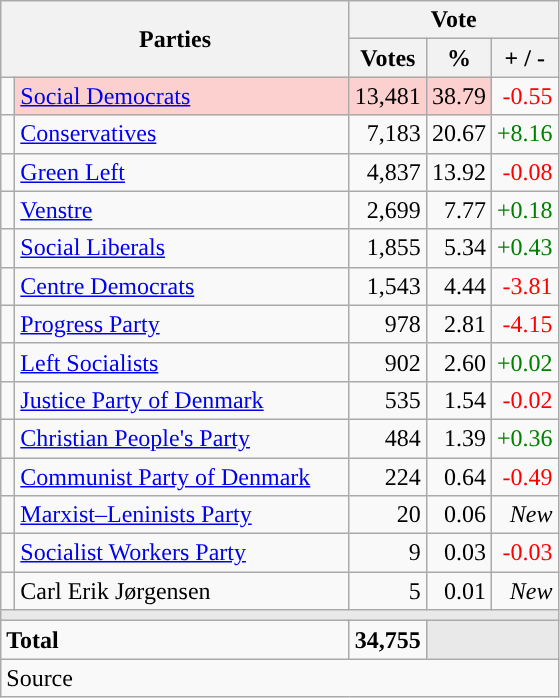<table class="wikitable" style="text-align:right;">
<tr>
<th style="text-align:centre;" rowspan="2" colspan="2" width="225">Parties</th>
<th colspan="3">Vote</th>
</tr>
<tr>
<th width="15">Votes</th>
<th width="15">%</th>
<th width="15">+ / -</th>
</tr>
<tr>
<td width="2" style="color:inherit;background:"></td>
<td bgcolor=#fbd0ce  align="left"><a href='#'>Social Democrats</a></td>
<td bgcolor=#fbd0ce>13,481</td>
<td bgcolor=#fbd0ce>38.79</td>
<td style=color:red;>-0.55</td>
</tr>
<tr>
<td width="2" style="color:inherit;background:"></td>
<td align="left"><a href='#'>Conservatives</a></td>
<td>7,183</td>
<td>20.67</td>
<td style=color:green;>+8.16</td>
</tr>
<tr>
<td width="2" style="color:inherit;background:"></td>
<td align="left"><a href='#'>Green Left</a></td>
<td>4,837</td>
<td>13.92</td>
<td style=color:red;>-0.08</td>
</tr>
<tr>
<td width="2" style="color:inherit;background:"></td>
<td align="left"><a href='#'>Venstre</a></td>
<td>2,699</td>
<td>7.77</td>
<td style=color:green;>+0.18</td>
</tr>
<tr>
<td width="2" style="color:inherit;background:"></td>
<td align="left"><a href='#'>Social Liberals</a></td>
<td>1,855</td>
<td>5.34</td>
<td style=color:green;>+0.43</td>
</tr>
<tr>
<td width="2" style="color:inherit;background:"></td>
<td align="left"><a href='#'>Centre Democrats</a></td>
<td>1,543</td>
<td>4.44</td>
<td style=color:red;>-3.81</td>
</tr>
<tr>
<td width="2" style="color:inherit;background:"></td>
<td align="left"><a href='#'>Progress Party</a></td>
<td>978</td>
<td>2.81</td>
<td style=color:red;>-4.15</td>
</tr>
<tr>
<td width="2" style="color:inherit;background:"></td>
<td align="left"><a href='#'>Left Socialists</a></td>
<td>902</td>
<td>2.60</td>
<td style=color:green;>+0.02</td>
</tr>
<tr>
<td width="2" style="color:inherit;background:"></td>
<td align="left"><a href='#'>Justice Party of Denmark</a></td>
<td>535</td>
<td>1.54</td>
<td style=color:red;>-0.02</td>
</tr>
<tr>
<td width="2" style="color:inherit;background:"></td>
<td align="left"><a href='#'>Christian People's Party</a></td>
<td>484</td>
<td>1.39</td>
<td style=color:green;>+0.36</td>
</tr>
<tr>
<td width="2" style="color:inherit;background:"></td>
<td align="left"><a href='#'>Communist Party of Denmark</a></td>
<td>224</td>
<td>0.64</td>
<td style=color:red;>-0.49</td>
</tr>
<tr>
<td width="2" style="color:inherit;background:"></td>
<td align="left"><a href='#'>Marxist–Leninists Party</a></td>
<td>20</td>
<td>0.06</td>
<td><em>New</em></td>
</tr>
<tr>
<td width="2" style="color:inherit;background:"></td>
<td align="left"><a href='#'>Socialist Workers Party</a></td>
<td>9</td>
<td>0.03</td>
<td style=color:red;>-0.03</td>
</tr>
<tr>
<td width="2" style="color:inherit;background:"></td>
<td align="left">Carl Erik Jørgensen</td>
<td>5</td>
<td>0.01</td>
<td><em>New</em></td>
</tr>
<tr>
<td colspan="7" bgcolor="#E9E9E9"></td>
</tr>
<tr>
<td align="left" colspan="2"><strong>Total</strong></td>
<td><strong>34,755</strong></td>
<td bgcolor="#E9E9E9" colspan="2"></td>
</tr>
<tr>
<td align="left" colspan="6">Source</td>
</tr>
</table>
